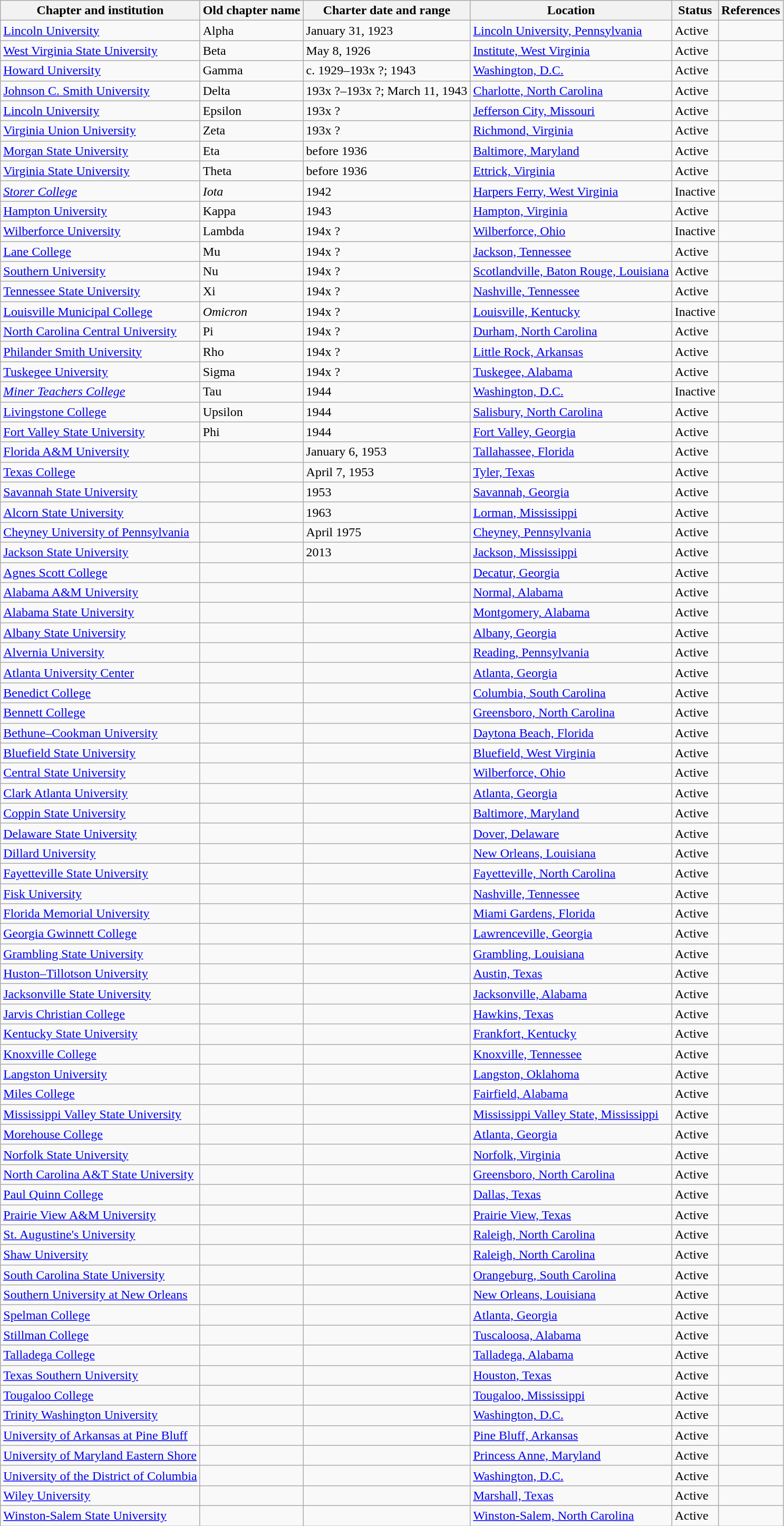<table class="wikitable sortable">
<tr>
<th>Chapter and institution</th>
<th>Old chapter name</th>
<th>Charter date and range</th>
<th>Location</th>
<th>Status</th>
<th>References</th>
</tr>
<tr>
<td><a href='#'>Lincoln University</a></td>
<td>Alpha</td>
<td>January 31, 1923</td>
<td><a href='#'>Lincoln University, Pennsylvania</a></td>
<td>Active</td>
<td></td>
</tr>
<tr>
<td><a href='#'>West Virginia State University</a></td>
<td>Beta</td>
<td>May 8, 1926</td>
<td><a href='#'>Institute, West Virginia</a></td>
<td>Active</td>
<td></td>
</tr>
<tr>
<td><a href='#'>Howard University</a></td>
<td>Gamma</td>
<td>c. 1929–193x ?; 1943</td>
<td><a href='#'>Washington, D.C.</a></td>
<td>Active</td>
<td></td>
</tr>
<tr>
<td><a href='#'>Johnson C. Smith University</a></td>
<td>Delta</td>
<td>193x ?–193x ?; March 11, 1943</td>
<td><a href='#'>Charlotte, North Carolina</a></td>
<td>Active</td>
<td></td>
</tr>
<tr>
<td><a href='#'>Lincoln University</a></td>
<td>Epsilon</td>
<td>193x ?</td>
<td><a href='#'>Jefferson City, Missouri</a></td>
<td>Active</td>
<td></td>
</tr>
<tr>
<td><a href='#'>Virginia Union University</a></td>
<td>Zeta</td>
<td>193x ?</td>
<td><a href='#'>Richmond, Virginia</a></td>
<td>Active</td>
<td></td>
</tr>
<tr>
<td><a href='#'>Morgan State University</a></td>
<td>Eta</td>
<td>before 1936</td>
<td><a href='#'>Baltimore, Maryland</a></td>
<td>Active</td>
<td></td>
</tr>
<tr>
<td><a href='#'>Virginia State University</a></td>
<td>Theta</td>
<td>before 1936</td>
<td><a href='#'>Ettrick, Virginia</a></td>
<td>Active</td>
<td></td>
</tr>
<tr>
<td><em><a href='#'>Storer College</a></em></td>
<td><em>Iota</em></td>
<td>1942</td>
<td><a href='#'>Harpers Ferry, West Virginia</a></td>
<td>Inactive</td>
<td></td>
</tr>
<tr>
<td><a href='#'>Hampton University</a></td>
<td>Kappa</td>
<td>1943</td>
<td><a href='#'>Hampton, Virginia</a></td>
<td>Active</td>
<td></td>
</tr>
<tr>
<td><a href='#'>Wilberforce University</a></td>
<td>Lambda</td>
<td>194x ?</td>
<td><a href='#'>Wilberforce, Ohio</a></td>
<td>Inactive</td>
<td></td>
</tr>
<tr>
<td><a href='#'>Lane College</a></td>
<td>Mu</td>
<td>194x ?</td>
<td><a href='#'>Jackson, Tennessee</a></td>
<td>Active</td>
<td></td>
</tr>
<tr>
<td><a href='#'>Southern University</a></td>
<td>Nu</td>
<td>194x ?</td>
<td><a href='#'>Scotlandville, Baton Rouge, Louisiana</a></td>
<td>Active</td>
<td></td>
</tr>
<tr>
<td><a href='#'>Tennessee State University</a></td>
<td>Xi</td>
<td>194x ?</td>
<td><a href='#'>Nashville, Tennessee</a></td>
<td>Active</td>
<td></td>
</tr>
<tr>
<td><a href='#'>Louisville Municipal College</a></td>
<td><em>Omicron</em></td>
<td>194x ?</td>
<td><a href='#'>Louisville, Kentucky</a></td>
<td>Inactive</td>
<td></td>
</tr>
<tr>
<td><a href='#'>North Carolina Central University</a></td>
<td>Pi</td>
<td>194x ?</td>
<td><a href='#'>Durham, North Carolina</a></td>
<td>Active</td>
<td></td>
</tr>
<tr>
<td><a href='#'>Philander Smith University</a></td>
<td>Rho</td>
<td>194x ?</td>
<td><a href='#'>Little Rock, Arkansas</a></td>
<td>Active</td>
<td></td>
</tr>
<tr>
<td><a href='#'>Tuskegee University</a></td>
<td>Sigma</td>
<td>194x ?</td>
<td><a href='#'>Tuskegee, Alabama</a></td>
<td>Active</td>
<td></td>
</tr>
<tr>
<td><em><a href='#'>Miner Teachers College</a></em></td>
<td>Tau</td>
<td>1944</td>
<td><a href='#'>Washington, D.C.</a></td>
<td>Inactive</td>
<td></td>
</tr>
<tr>
<td><a href='#'>Livingstone College</a></td>
<td>Upsilon</td>
<td>1944</td>
<td><a href='#'>Salisbury, North Carolina</a></td>
<td>Active</td>
<td></td>
</tr>
<tr>
<td><a href='#'>Fort Valley State University</a></td>
<td>Phi</td>
<td>1944</td>
<td><a href='#'>Fort Valley, Georgia</a></td>
<td>Active</td>
<td></td>
</tr>
<tr>
<td><a href='#'>Florida A&M University</a></td>
<td></td>
<td>January 6, 1953</td>
<td><a href='#'>Tallahassee, Florida</a></td>
<td>Active</td>
<td></td>
</tr>
<tr>
<td><a href='#'>Texas College</a></td>
<td></td>
<td>April 7, 1953</td>
<td><a href='#'>Tyler, Texas</a></td>
<td>Active</td>
<td></td>
</tr>
<tr>
<td><a href='#'>Savannah State University</a></td>
<td></td>
<td>1953</td>
<td><a href='#'>Savannah, Georgia</a></td>
<td>Active</td>
<td></td>
</tr>
<tr>
<td><a href='#'>Alcorn State University</a></td>
<td></td>
<td>1963</td>
<td><a href='#'>Lorman, Mississippi</a></td>
<td>Active</td>
<td></td>
</tr>
<tr>
<td><a href='#'>Cheyney University of Pennsylvania</a></td>
<td></td>
<td>April 1975</td>
<td><a href='#'>Cheyney, Pennsylvania</a></td>
<td>Active</td>
<td></td>
</tr>
<tr>
<td><a href='#'>Jackson State University</a></td>
<td></td>
<td>2013</td>
<td><a href='#'>Jackson, Mississippi</a></td>
<td>Active</td>
<td></td>
</tr>
<tr>
<td><a href='#'>Agnes Scott College</a></td>
<td></td>
<td></td>
<td><a href='#'>Decatur, Georgia</a></td>
<td>Active</td>
<td></td>
</tr>
<tr>
<td><a href='#'>Alabama A&M University</a></td>
<td></td>
<td></td>
<td><a href='#'>Normal, Alabama</a></td>
<td>Active</td>
<td></td>
</tr>
<tr>
<td><a href='#'>Alabama State University</a></td>
<td></td>
<td></td>
<td><a href='#'>Montgomery, Alabama</a></td>
<td>Active</td>
<td></td>
</tr>
<tr>
<td><a href='#'>Albany State University</a></td>
<td></td>
<td></td>
<td><a href='#'>Albany, Georgia</a></td>
<td>Active</td>
<td></td>
</tr>
<tr>
<td><a href='#'>Alvernia University</a></td>
<td></td>
<td></td>
<td><a href='#'>Reading, Pennsylvania</a></td>
<td>Active</td>
<td></td>
</tr>
<tr>
<td><a href='#'>Atlanta University Center</a></td>
<td></td>
<td></td>
<td><a href='#'>Atlanta, Georgia</a></td>
<td>Active</td>
<td></td>
</tr>
<tr>
<td><a href='#'>Benedict College</a></td>
<td></td>
<td></td>
<td><a href='#'>Columbia, South Carolina</a></td>
<td>Active</td>
<td></td>
</tr>
<tr>
<td><a href='#'>Bennett College</a></td>
<td></td>
<td></td>
<td><a href='#'>Greensboro, North Carolina</a></td>
<td>Active</td>
<td></td>
</tr>
<tr>
<td><a href='#'>Bethune–Cookman University</a></td>
<td></td>
<td></td>
<td><a href='#'>Daytona Beach, Florida</a></td>
<td>Active</td>
<td></td>
</tr>
<tr>
<td><a href='#'>Bluefield State University</a></td>
<td></td>
<td></td>
<td><a href='#'>Bluefield, West Virginia</a></td>
<td>Active</td>
<td></td>
</tr>
<tr>
<td><a href='#'>Central State University</a></td>
<td></td>
<td></td>
<td><a href='#'>Wilberforce, Ohio</a></td>
<td>Active</td>
<td></td>
</tr>
<tr>
<td><a href='#'>Clark Atlanta University</a></td>
<td></td>
<td></td>
<td><a href='#'>Atlanta, Georgia</a></td>
<td>Active</td>
<td></td>
</tr>
<tr>
<td><a href='#'>Coppin State University</a></td>
<td></td>
<td></td>
<td><a href='#'>Baltimore, Maryland</a></td>
<td>Active</td>
<td></td>
</tr>
<tr>
<td><a href='#'>Delaware State University</a></td>
<td></td>
<td></td>
<td><a href='#'>Dover, Delaware</a></td>
<td>Active</td>
<td></td>
</tr>
<tr>
<td><a href='#'>Dillard University</a></td>
<td></td>
<td></td>
<td><a href='#'>New Orleans, Louisiana</a></td>
<td>Active</td>
<td></td>
</tr>
<tr>
<td><a href='#'>Fayetteville State University</a></td>
<td></td>
<td></td>
<td><a href='#'>Fayetteville, North Carolina</a></td>
<td>Active</td>
<td></td>
</tr>
<tr>
<td><a href='#'>Fisk University</a></td>
<td></td>
<td></td>
<td><a href='#'>Nashville, Tennessee</a></td>
<td>Active</td>
<td></td>
</tr>
<tr>
<td><a href='#'>Florida Memorial University</a></td>
<td></td>
<td></td>
<td><a href='#'>Miami Gardens, Florida</a></td>
<td>Active</td>
<td></td>
</tr>
<tr>
<td><a href='#'>Georgia Gwinnett College</a></td>
<td></td>
<td></td>
<td><a href='#'>Lawrenceville, Georgia</a></td>
<td>Active</td>
<td></td>
</tr>
<tr>
<td><a href='#'>Grambling State University</a></td>
<td></td>
<td></td>
<td><a href='#'>Grambling, Louisiana</a></td>
<td>Active</td>
<td></td>
</tr>
<tr>
<td><a href='#'>Huston–Tillotson University</a></td>
<td></td>
<td></td>
<td><a href='#'>Austin, Texas</a></td>
<td>Active</td>
<td></td>
</tr>
<tr>
<td><a href='#'>Jacksonville State University</a></td>
<td></td>
<td></td>
<td><a href='#'>Jacksonville, Alabama</a></td>
<td>Active</td>
<td></td>
</tr>
<tr>
<td><a href='#'>Jarvis Christian College</a></td>
<td></td>
<td></td>
<td><a href='#'>Hawkins, Texas</a></td>
<td>Active</td>
<td></td>
</tr>
<tr>
<td><a href='#'>Kentucky State University</a></td>
<td></td>
<td></td>
<td><a href='#'>Frankfort, Kentucky</a></td>
<td>Active</td>
<td></td>
</tr>
<tr>
<td><a href='#'>Knoxville College</a></td>
<td></td>
<td></td>
<td><a href='#'>Knoxville, Tennessee</a></td>
<td>Active</td>
<td></td>
</tr>
<tr>
<td><a href='#'>Langston University</a></td>
<td></td>
<td></td>
<td><a href='#'>Langston, Oklahoma</a></td>
<td>Active</td>
<td></td>
</tr>
<tr>
<td><a href='#'>Miles College</a></td>
<td></td>
<td></td>
<td><a href='#'>Fairfield, Alabama</a></td>
<td>Active</td>
<td></td>
</tr>
<tr>
<td><a href='#'>Mississippi Valley State University</a></td>
<td></td>
<td></td>
<td><a href='#'>Mississippi Valley State, Mississippi</a></td>
<td>Active</td>
<td></td>
</tr>
<tr>
<td><a href='#'>Morehouse College</a></td>
<td></td>
<td></td>
<td><a href='#'>Atlanta, Georgia</a></td>
<td>Active</td>
<td></td>
</tr>
<tr>
<td><a href='#'>Norfolk State University</a></td>
<td></td>
<td></td>
<td><a href='#'>Norfolk, Virginia</a></td>
<td>Active</td>
<td></td>
</tr>
<tr>
<td><a href='#'>North Carolina A&T State University</a></td>
<td></td>
<td></td>
<td><a href='#'>Greensboro, North Carolina</a></td>
<td>Active</td>
<td></td>
</tr>
<tr>
<td><a href='#'>Paul Quinn College</a></td>
<td></td>
<td></td>
<td><a href='#'>Dallas, Texas</a></td>
<td>Active</td>
<td></td>
</tr>
<tr>
<td><a href='#'>Prairie View A&M University</a></td>
<td></td>
<td></td>
<td><a href='#'>Prairie View, Texas</a></td>
<td>Active</td>
<td></td>
</tr>
<tr>
<td><a href='#'>St. Augustine's University</a></td>
<td></td>
<td></td>
<td><a href='#'>Raleigh, North Carolina</a></td>
<td>Active</td>
<td></td>
</tr>
<tr>
<td><a href='#'>Shaw University</a></td>
<td></td>
<td></td>
<td><a href='#'>Raleigh, North Carolina</a></td>
<td>Active</td>
<td></td>
</tr>
<tr>
<td><a href='#'>South Carolina State University</a></td>
<td></td>
<td></td>
<td><a href='#'>Orangeburg, South Carolina</a></td>
<td>Active</td>
<td></td>
</tr>
<tr>
<td><a href='#'>Southern University at New Orleans</a></td>
<td></td>
<td></td>
<td><a href='#'>New Orleans, Louisiana</a></td>
<td>Active</td>
<td></td>
</tr>
<tr>
<td><a href='#'>Spelman College</a></td>
<td></td>
<td></td>
<td><a href='#'>Atlanta, Georgia</a></td>
<td>Active</td>
<td></td>
</tr>
<tr>
<td><a href='#'>Stillman College</a></td>
<td></td>
<td></td>
<td><a href='#'>Tuscaloosa, Alabama</a></td>
<td>Active</td>
<td></td>
</tr>
<tr>
<td><a href='#'>Talladega College</a></td>
<td></td>
<td></td>
<td><a href='#'>Talladega, Alabama</a></td>
<td>Active</td>
<td></td>
</tr>
<tr>
<td><a href='#'>Texas Southern University</a></td>
<td></td>
<td></td>
<td><a href='#'>Houston, Texas</a></td>
<td>Active</td>
<td></td>
</tr>
<tr>
<td><a href='#'>Tougaloo College</a></td>
<td></td>
<td></td>
<td><a href='#'>Tougaloo, Mississippi</a></td>
<td>Active</td>
<td></td>
</tr>
<tr>
<td><a href='#'>Trinity Washington University</a></td>
<td></td>
<td></td>
<td><a href='#'>Washington, D.C.</a></td>
<td>Active</td>
<td></td>
</tr>
<tr>
<td><a href='#'>University of Arkansas at Pine Bluff</a></td>
<td></td>
<td></td>
<td><a href='#'>Pine Bluff, Arkansas</a></td>
<td>Active</td>
<td></td>
</tr>
<tr>
<td><a href='#'>University of Maryland Eastern Shore</a></td>
<td></td>
<td></td>
<td><a href='#'>Princess Anne, Maryland</a></td>
<td>Active</td>
<td></td>
</tr>
<tr>
<td><a href='#'>University of the District of Columbia</a></td>
<td></td>
<td></td>
<td><a href='#'>Washington, D.C.</a></td>
<td>Active</td>
<td></td>
</tr>
<tr>
<td><a href='#'>Wiley University</a></td>
<td></td>
<td></td>
<td><a href='#'>Marshall, Texas</a></td>
<td>Active</td>
<td></td>
</tr>
<tr>
<td><a href='#'>Winston-Salem State University</a></td>
<td></td>
<td></td>
<td><a href='#'>Winston-Salem, North Carolina</a></td>
<td>Active</td>
<td></td>
</tr>
</table>
